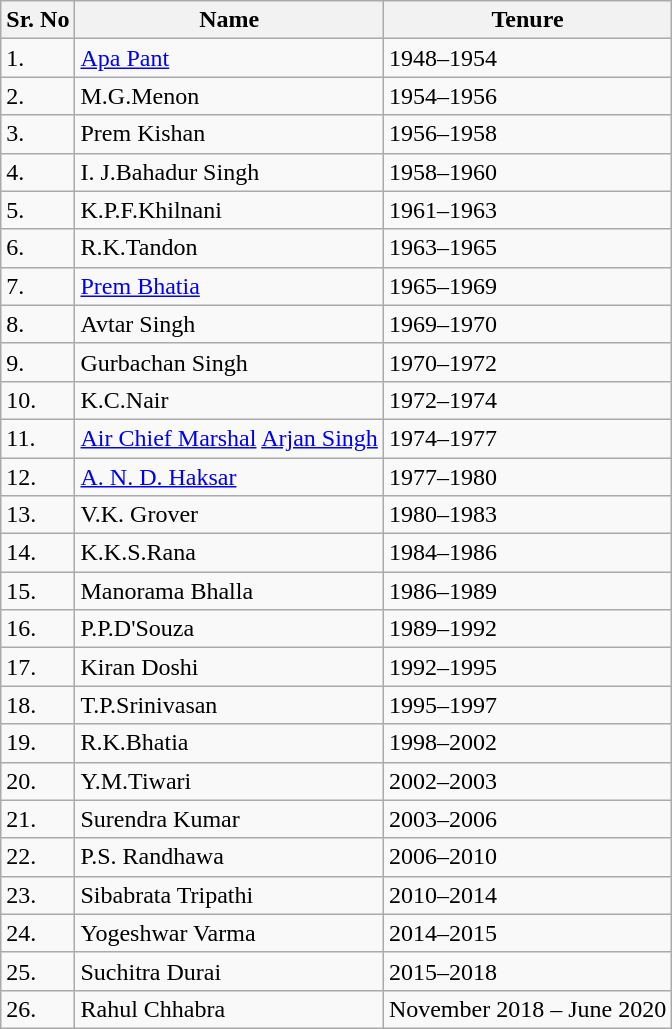<table class="wikitable">
<tr>
<th>Sr. No</th>
<th>Name</th>
<th>Tenure</th>
</tr>
<tr>
<td>1.</td>
<td><a href='#'>Apa Pant</a></td>
<td>1948–1954</td>
</tr>
<tr>
<td>2.</td>
<td>M.G.Menon</td>
<td>1954–1956</td>
</tr>
<tr>
<td>3.</td>
<td>Prem Kishan</td>
<td>1956–1958</td>
</tr>
<tr>
<td>4.</td>
<td>I. J.Bahadur Singh</td>
<td>1958–1960</td>
</tr>
<tr>
<td>5.</td>
<td>K.P.F.Khilnani</td>
<td>1961–1963</td>
</tr>
<tr>
<td>6.</td>
<td>R.K.Tandon</td>
<td>1963–1965</td>
</tr>
<tr>
<td>7.</td>
<td><a href='#'>Prem Bhatia</a></td>
<td>1965–1969</td>
</tr>
<tr>
<td>8.</td>
<td>Avtar Singh</td>
<td>1969–1970</td>
</tr>
<tr>
<td>9.</td>
<td>Gurbachan Singh</td>
<td>1970–1972</td>
</tr>
<tr>
<td>10.</td>
<td>K.C.Nair</td>
<td>1972–1974</td>
</tr>
<tr>
<td>11.</td>
<td><a href='#'>Air Chief Marshal</a> <a href='#'>Arjan Singh</a></td>
<td>1974–1977</td>
</tr>
<tr>
<td>12.</td>
<td><a href='#'>A. N. D. Haksar</a></td>
<td>1977–1980</td>
</tr>
<tr>
<td>13.</td>
<td>V.K. Grover</td>
<td>1980–1983</td>
</tr>
<tr>
<td>14.</td>
<td>K.K.S.Rana</td>
<td>1984–1986</td>
</tr>
<tr>
<td>15.</td>
<td>Manorama Bhalla</td>
<td>1986–1989</td>
</tr>
<tr>
<td>16.</td>
<td>P.P.D'Souza</td>
<td>1989–1992</td>
</tr>
<tr>
<td>17.</td>
<td>Kiran Doshi</td>
<td>1992–1995</td>
</tr>
<tr>
<td>18.</td>
<td>T.P.Srinivasan</td>
<td>1995–1997</td>
</tr>
<tr>
<td>19.</td>
<td>R.K.Bhatia</td>
<td>1998–2002</td>
</tr>
<tr>
<td>20.</td>
<td>Y.M.Tiwari</td>
<td>2002–2003</td>
</tr>
<tr>
<td>21.</td>
<td>Surendra Kumar</td>
<td>2003–2006</td>
</tr>
<tr>
<td>22.</td>
<td>P.S. Randhawa</td>
<td>2006–2010</td>
</tr>
<tr>
<td>23.</td>
<td>Sibabrata Tripathi</td>
<td>2010–2014</td>
</tr>
<tr>
<td>24.</td>
<td>Yogeshwar Varma</td>
<td>2014–2015</td>
</tr>
<tr>
<td>25.</td>
<td>Suchitra Durai</td>
<td>2015–2018</td>
</tr>
<tr>
<td>26.</td>
<td>Rahul Chhabra</td>
<td>November 2018 – June 2020</td>
</tr>
</table>
